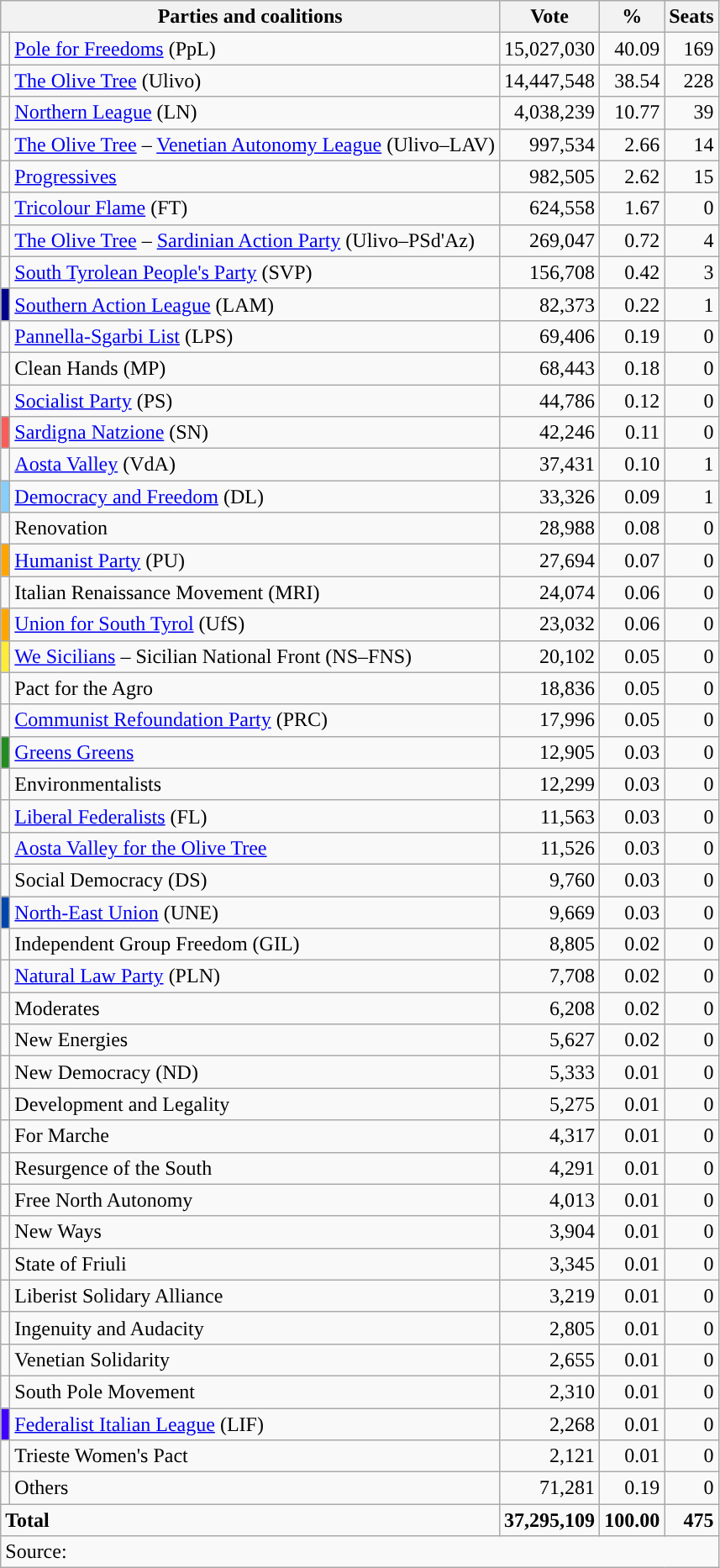<table class=wikitable style="text-align:right">
<tr>
<th colspan=2>Parties and coalitions</th>
<th>Vote</th>
<th>%</th>
<th>Seats</th>
</tr>
<tr>
<td></td>
<td align="left"><a href='#'>Pole for Freedoms</a> (PpL)</td>
<td align="right">15,027,030</td>
<td align="right">40.09</td>
<td align="right">169</td>
</tr>
<tr>
<td></td>
<td align="left"><a href='#'>The Olive Tree</a> (Ulivo)</td>
<td align="right">14,447,548</td>
<td align="right">38.54</td>
<td align="right">228</td>
</tr>
<tr>
<td></td>
<td align="left"><a href='#'>Northern League</a> (LN)</td>
<td align="right">4,038,239</td>
<td align="right">10.77</td>
<td align="right">39</td>
</tr>
<tr>
<td></td>
<td align="left"><a href='#'>The Olive Tree</a> – <a href='#'>Venetian Autonomy League</a> (Ulivo–LAV)</td>
<td align="right">997,534</td>
<td align="right">2.66</td>
<td align="right">14</td>
</tr>
<tr>
<td></td>
<td align="left"><a href='#'>Progressives</a></td>
<td align="right">982,505</td>
<td align="right">2.62</td>
<td align="right">15</td>
</tr>
<tr>
<td></td>
<td align="left"><a href='#'>Tricolour Flame</a> (FT)</td>
<td align="right">624,558</td>
<td align="right">1.67</td>
<td align="right">0</td>
</tr>
<tr>
<td></td>
<td align="left"><a href='#'>The Olive Tree</a> – <a href='#'>Sardinian Action Party</a> (Ulivo–PSd'Az)</td>
<td align="right">269,047</td>
<td align="right">0.72</td>
<td align="right">4</td>
</tr>
<tr>
<td></td>
<td align="left"><a href='#'>South Tyrolean People's Party</a> (SVP)</td>
<td align="right">156,708</td>
<td align="right">0.42</td>
<td align="right">3</td>
</tr>
<tr>
<td bgcolor="darkblue"></td>
<td align="left"><a href='#'>Southern Action League</a> (LAM)</td>
<td align="right">82,373</td>
<td align="right">0.22</td>
<td align="right">1</td>
</tr>
<tr>
<td></td>
<td align="left"><a href='#'>Pannella-Sgarbi List</a> (LPS)</td>
<td align="right">69,406</td>
<td align="right">0.19</td>
<td align="right">0</td>
</tr>
<tr>
<td></td>
<td align="left">Clean Hands (MP)</td>
<td align="right">68,443</td>
<td align="right">0.18</td>
<td align="right">0</td>
</tr>
<tr>
<td></td>
<td align="left"><a href='#'>Socialist Party</a> (PS)</td>
<td align="right">44,786</td>
<td align="right">0.12</td>
<td align="right">0</td>
</tr>
<tr>
<td bgcolor="#F75D59"></td>
<td align="left"><a href='#'>Sardigna Natzione</a> (SN)</td>
<td align="right">42,246</td>
<td align="right">0.11</td>
<td align="right">0</td>
</tr>
<tr>
<td></td>
<td align="left"><a href='#'>Aosta Valley</a> (VdA)</td>
<td align="right">37,431</td>
<td align="right">0.10</td>
<td align="right">1</td>
</tr>
<tr>
<td bgcolor="lightskyblue"></td>
<td align="left"><a href='#'>Democracy and Freedom</a> (DL)</td>
<td align="right">33,326</td>
<td align="right">0.09</td>
<td align="right">1</td>
</tr>
<tr>
<td></td>
<td align="left">Renovation</td>
<td align="right">28,988</td>
<td align="right">0.08</td>
<td align="right">0</td>
</tr>
<tr>
<td bgcolor="orange"></td>
<td align="left"><a href='#'>Humanist Party</a> (PU)</td>
<td align="right">27,694</td>
<td align="right">0.07</td>
<td align="right">0</td>
</tr>
<tr>
<td></td>
<td align="left">Italian Renaissance Movement (MRI)</td>
<td align="right">24,074</td>
<td align="right">0.06</td>
<td align="right">0</td>
</tr>
<tr>
<td bgcolor="#FFA700"></td>
<td align="left"><a href='#'>Union for South Tyrol</a> (UfS)</td>
<td align="right">23,032</td>
<td align="right">0.06</td>
<td align="right">0</td>
</tr>
<tr>
<td bgcolor="FFEB3B"></td>
<td align="left"><a href='#'>We Sicilians</a> – Sicilian National Front (NS–FNS)</td>
<td align="right">20,102</td>
<td align="right">0.05</td>
<td align="right">0</td>
</tr>
<tr>
<td></td>
<td align="left">Pact for the Agro</td>
<td align="right">18,836</td>
<td align="right">0.05</td>
<td align="right">0</td>
</tr>
<tr>
<td></td>
<td align="left"><a href='#'>Communist Refoundation Party</a> (PRC)</td>
<td align="right">17,996</td>
<td align="right">0.05</td>
<td align="right">0</td>
</tr>
<tr>
<td bgcolor="#228B22"></td>
<td align="left"><a href='#'>Greens Greens</a></td>
<td align="right">12,905</td>
<td align="right">0.03</td>
<td align="right">0</td>
</tr>
<tr>
<td></td>
<td align="left">Environmentalists</td>
<td align="right">12,299</td>
<td align="right">0.03</td>
<td align="right">0</td>
</tr>
<tr>
<td></td>
<td align="left"><a href='#'>Liberal Federalists</a> (FL)</td>
<td align="right">11,563</td>
<td align="right">0.03</td>
<td align="right">0</td>
</tr>
<tr>
<td></td>
<td align="left"><a href='#'>Aosta Valley for the Olive Tree</a></td>
<td align="right">11,526</td>
<td align="right">0.03</td>
<td align="right">0</td>
</tr>
<tr>
<td></td>
<td align="left">Social Democracy (DS)</td>
<td align="right">9,760</td>
<td align="right">0.03</td>
<td align="right">0</td>
</tr>
<tr>
<td bgcolor="#0045AA"></td>
<td align="left"><a href='#'>North-East Union</a> (UNE)</td>
<td align="right">9,669</td>
<td align="right">0.03</td>
<td align="right">0</td>
</tr>
<tr>
<td></td>
<td align="left">Independent Group Freedom (GIL)</td>
<td align="right">8,805</td>
<td align="right">0.02</td>
<td align="right">0</td>
</tr>
<tr>
<td></td>
<td align="left"><a href='#'>Natural Law Party</a> (PLN)</td>
<td align="right">7,708</td>
<td align="right">0.02</td>
<td align="right">0</td>
</tr>
<tr>
<td></td>
<td align="left">Moderates</td>
<td align="right">6,208</td>
<td align="right">0.02</td>
<td align="right">0</td>
</tr>
<tr>
<td></td>
<td align="left">New Energies</td>
<td align="right">5,627</td>
<td align="right">0.02</td>
<td align="right">0</td>
</tr>
<tr>
<td></td>
<td align="left">New Democracy (ND)</td>
<td align="right">5,333</td>
<td align="right">0.01</td>
<td align="right">0</td>
</tr>
<tr>
<td></td>
<td align="left">Development and Legality</td>
<td align="right">5,275</td>
<td align="right">0.01</td>
<td align="right">0</td>
</tr>
<tr>
<td></td>
<td align="left">For Marche</td>
<td align="right">4,317</td>
<td align="right">0.01</td>
<td align="right">0</td>
</tr>
<tr>
<td></td>
<td align="left">Resurgence of the South</td>
<td align="right">4,291</td>
<td align="right">0.01</td>
<td align="right">0</td>
</tr>
<tr>
<td></td>
<td align="left">Free North Autonomy</td>
<td align="right">4,013</td>
<td align="right">0.01</td>
<td align="right">0</td>
</tr>
<tr>
<td></td>
<td align="left">New Ways</td>
<td align="right">3,904</td>
<td align="right">0.01</td>
<td align="right">0</td>
</tr>
<tr>
<td></td>
<td align="left">State of Friuli</td>
<td align="right">3,345</td>
<td align="right">0.01</td>
<td align="right">0</td>
</tr>
<tr>
<td></td>
<td align="left">Liberist Solidary Alliance</td>
<td align="right">3,219</td>
<td align="right">0.01</td>
<td align="right">0</td>
</tr>
<tr>
<td></td>
<td align="left">Ingenuity and Audacity</td>
<td align="right">2,805</td>
<td align="right">0.01</td>
<td align="right">0</td>
</tr>
<tr>
<td></td>
<td align="left">Venetian Solidarity</td>
<td align="right">2,655</td>
<td align="right">0.01</td>
<td align="right">0</td>
</tr>
<tr>
<td></td>
<td align="left">South Pole Movement</td>
<td align="right">2,310</td>
<td align="right">0.01</td>
<td align="right">0</td>
</tr>
<tr>
<td bgcolor="#4000FF"></td>
<td align="left"><a href='#'>Federalist Italian League</a> (LIF)</td>
<td align="right">2,268</td>
<td align="right">0.01</td>
<td align="right">0</td>
</tr>
<tr>
<td></td>
<td align="left">Trieste Women's Pact</td>
<td align="right">2,121</td>
<td align="right">0.01</td>
<td align="right">0</td>
</tr>
<tr>
<td></td>
<td align="left">Others</td>
<td align="right">71,281</td>
<td align="right">0.19</td>
<td align="right">0</td>
</tr>
<tr>
<td align="left" colspan=2><strong>Total</strong></td>
<td align="right"><strong>37,295,109</strong></td>
<td align="right"><strong>100.00</strong></td>
<td align="right"><strong>475</strong></td>
</tr>
<tr>
<td style="text-align:left;" colspan="7">Source: </td>
</tr>
</table>
